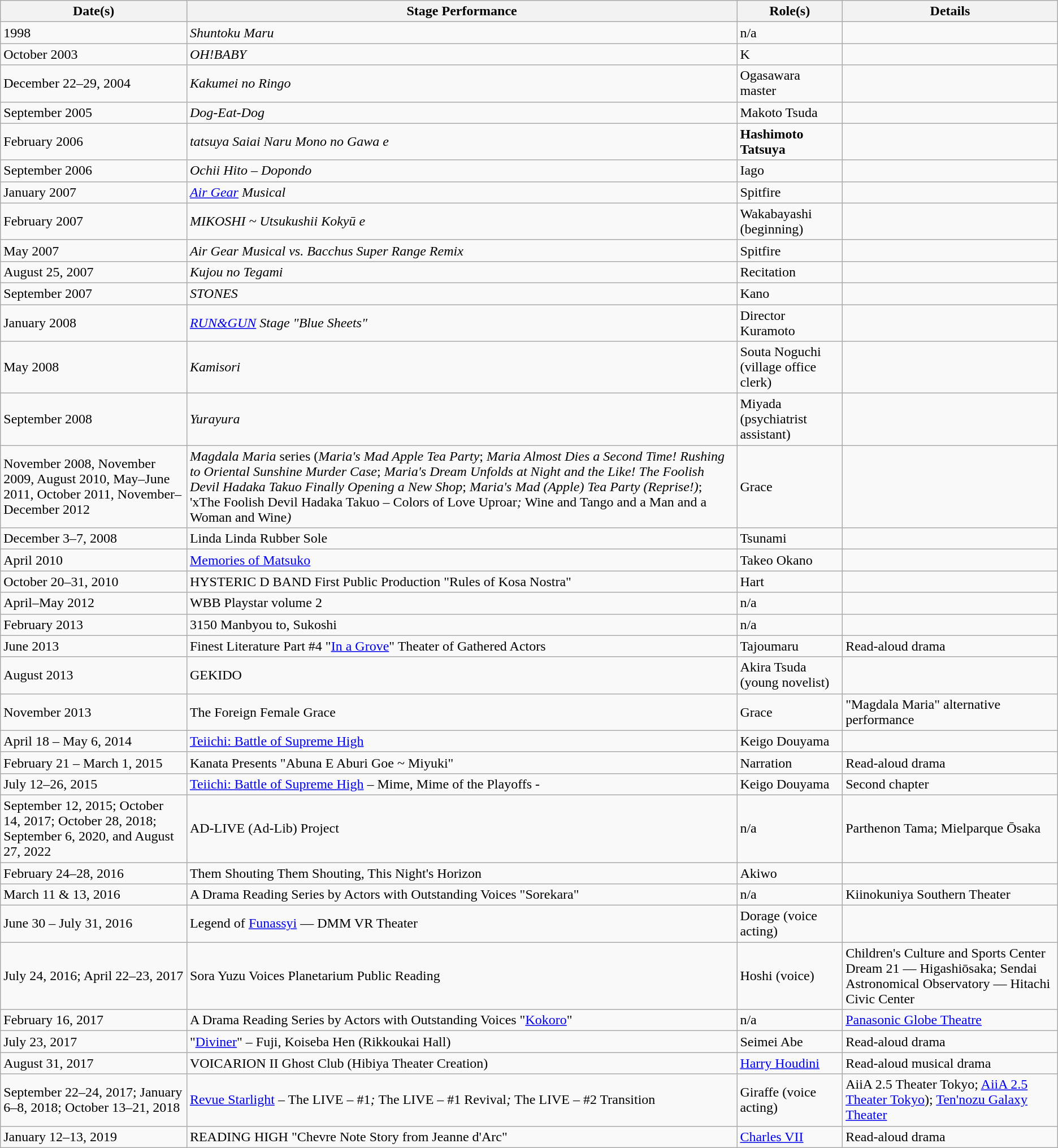<table class="wikitable">
<tr>
<th>Date(s)</th>
<th>Stage Performance</th>
<th>Role(s)</th>
<th>Details</th>
</tr>
<tr>
<td>1998</td>
<td><em>Shuntoku Maru</em></td>
<td>n/a</td>
<td></td>
</tr>
<tr>
<td>October 2003</td>
<td><em>OH!BABY</em></td>
<td>K</td>
<td></td>
</tr>
<tr>
<td>December 22–29, 2004</td>
<td><em>Kakumei no Ringo</em></td>
<td>Ogasawara master</td>
<td></td>
</tr>
<tr>
<td>September 2005</td>
<td><em>Dog-Eat-Dog</em></td>
<td>Makoto Tsuda</td>
<td></td>
</tr>
<tr>
<td>February 2006</td>
<td><em>tatsuya Saiai Naru Mono no Gawa e</em></td>
<td><strong>Hashimoto Tatsuya</strong></td>
<td></td>
</tr>
<tr>
<td>September 2006</td>
<td><em>Ochii Hito – Dopondo</em></td>
<td>Iago</td>
<td></td>
</tr>
<tr>
<td>January 2007</td>
<td><em><a href='#'>Air Gear</a> Musical</em></td>
<td>Spitfire</td>
<td></td>
</tr>
<tr>
<td>February 2007</td>
<td><em>MIKOSHI ~ Utsukushii Kokyū e</em></td>
<td>Wakabayashi (beginning)</td>
<td></td>
</tr>
<tr>
<td>May 2007</td>
<td><em>Air Gear Musical vs. Bacchus Super Range Remix</em></td>
<td>Spitfire</td>
<td></td>
</tr>
<tr>
<td>August 25, 2007</td>
<td><em>Kujou no Tegami</em></td>
<td>Recitation</td>
<td></td>
</tr>
<tr>
<td>September 2007</td>
<td><em>STONES</em></td>
<td>Kano</td>
<td></td>
</tr>
<tr>
<td>January 2008</td>
<td><em><a href='#'>RUN&GUN</a> Stage "Blue Sheets"</em></td>
<td>Director Kuramoto</td>
<td></td>
</tr>
<tr>
<td>May 2008</td>
<td><em>Kamisori</em></td>
<td>Souta Noguchi (village office clerk)</td>
<td></td>
</tr>
<tr>
<td>September 2008</td>
<td><em>Yurayura</em></td>
<td>Miyada (psychiatrist assistant)</td>
<td></td>
</tr>
<tr>
<td>November 2008, November 2009, August 2010, May–June 2011, October 2011, November–December 2012</td>
<td><em>Magdala Maria</em> series (<em>Maria's Mad Apple Tea Party</em>; <em>Maria Almost Dies a Second Time! Rushing to Oriental Sunshine Murder Case</em>; <em>Maria's Dream Unfolds at Night and the Like! The Foolish Devil Hadaka Takuo Finally Opening a New Shop</em>; <em>Maria's Mad (Apple) Tea Party (Reprise!)</em>; 'xThe Foolish Devil Hadaka Takuo – Colors of Love Uproar<em>; </em>Wine and Tango and a Man and a Woman and Wine<em>)</td>
<td>Grace</td>
<td></td>
</tr>
<tr>
<td>December 3–7, 2008</td>
<td></em>Linda Linda Rubber Sole<em></td>
<td>Tsunami</td>
<td></td>
</tr>
<tr>
<td>April 2010</td>
<td></em><a href='#'>Memories of Matsuko</a><em></td>
<td>Takeo Okano</td>
<td></td>
</tr>
<tr>
<td>October 20–31, 2010</td>
<td></em>HYSTERIC D BAND First Public Production "Rules of Kosa Nostra"<em></td>
<td>Hart</td>
<td></td>
</tr>
<tr>
<td>April–May 2012</td>
<td></em>WBB Playstar volume 2<em></td>
<td>n/a</td>
<td></td>
</tr>
<tr>
<td>February 2013</td>
<td></em>3150 Manbyou to, Sukoshi<em></td>
<td>n/a</td>
<td></td>
</tr>
<tr>
<td>June 2013</td>
<td></em>Finest Literature Part #4 "<a href='#'>In a Grove</a>" Theater of Gathered Actors<em></td>
<td>Tajoumaru</td>
<td>Read-aloud drama</td>
</tr>
<tr>
<td>August 2013</td>
<td></em>GEKIDO<em></td>
<td>Akira Tsuda (young novelist)</td>
<td></td>
</tr>
<tr>
<td>November 2013</td>
<td></em>The Foreign Female Grace<em></td>
<td>Grace</td>
<td>"Magdala Maria" alternative performance</td>
</tr>
<tr>
<td>April 18 – May 6, 2014</td>
<td></em><a href='#'>Teiichi: Battle of Supreme High</a><em></td>
<td>Keigo Douyama</td>
<td></td>
</tr>
<tr>
<td>February 21 – March 1, 2015</td>
<td></em>Kanata Presents "Abuna E Aburi Goe ~ Miyuki"<em></td>
<td>Narration</td>
<td>Read-aloud drama</td>
</tr>
<tr>
<td>July 12–26, 2015</td>
<td></em><a href='#'>Teiichi: Battle of Supreme High</a> – Mime, Mime of the Playoffs -<em></td>
<td>Keigo Douyama</td>
<td>Second chapter</td>
</tr>
<tr>
<td>September 12, 2015; October 14, 2017; October 28, 2018; September 6, 2020, and August 27, 2022</td>
<td></em>AD-LIVE (Ad-Lib) Project<em></td>
<td>n/a</td>
<td>Parthenon Tama; Mielparque Ōsaka</td>
</tr>
<tr>
<td>February 24–28, 2016</td>
<td></em>Them Shouting Them Shouting, This Night's Horizon<em></td>
<td>Akiwo</td>
<td></td>
</tr>
<tr>
<td>March 11 & 13, 2016</td>
<td></em>A Drama Reading Series by Actors with Outstanding Voices "Sorekara"<em></td>
<td>n/a</td>
<td>Kiinokuniya Southern Theater</td>
</tr>
<tr>
<td>June 30 – July 31, 2016</td>
<td></em>Legend of <a href='#'>Funassyi</a> — DMM VR Theater<em></td>
<td>Dorage (voice acting)</td>
<td></td>
</tr>
<tr>
<td>July 24, 2016; April 22–23, 2017</td>
<td></em>Sora Yuzu Voices Planetarium Public Reading<em></td>
<td>Hoshi (voice)</td>
<td>Children's Culture and Sports Center Dream 21 — Higashiōsaka; Sendai Astronomical Observatory — Hitachi Civic Center</td>
</tr>
<tr>
<td>February 16, 2017</td>
<td></em>A Drama Reading Series by Actors with Outstanding Voices "<a href='#'>Kokoro</a>"<em></td>
<td>n/a</td>
<td><a href='#'>Panasonic Globe Theatre</a></td>
</tr>
<tr>
<td>July 23, 2017</td>
<td></em>"<a href='#'>Diviner</a>" – Fuji, Koiseba Hen (Rikkoukai Hall)<em></td>
<td>Seimei Abe</td>
<td>Read-aloud drama</td>
</tr>
<tr>
<td>August 31, 2017</td>
<td></em>VOICARION II Ghost Club (Hibiya Theater Creation)<em></td>
<td><a href='#'>Harry Houdini</a></td>
<td>Read-aloud musical drama</td>
</tr>
<tr>
<td>September 22–24, 2017; January 6–8, 2018; October 13–21, 2018</td>
<td></em><a href='#'>Revue Starlight</a> – The LIVE – #1<em>; </em>The LIVE – #1 Revival<em>; </em>The LIVE – #2 Transition<em></td>
<td>Giraffe (voice acting)</td>
<td>AiiA 2.5 Theater Tokyo; <a href='#'>AiiA 2.5 Theater Tokyo</a>); <a href='#'>Ten'nozu Galaxy Theater</a></td>
</tr>
<tr>
<td>January 12–13, 2019</td>
<td></em>READING HIGH "Chevre Note Story from Jeanne d'Arc"<em></td>
<td><a href='#'>Charles VII</a></td>
<td>Read-aloud drama</td>
</tr>
</table>
